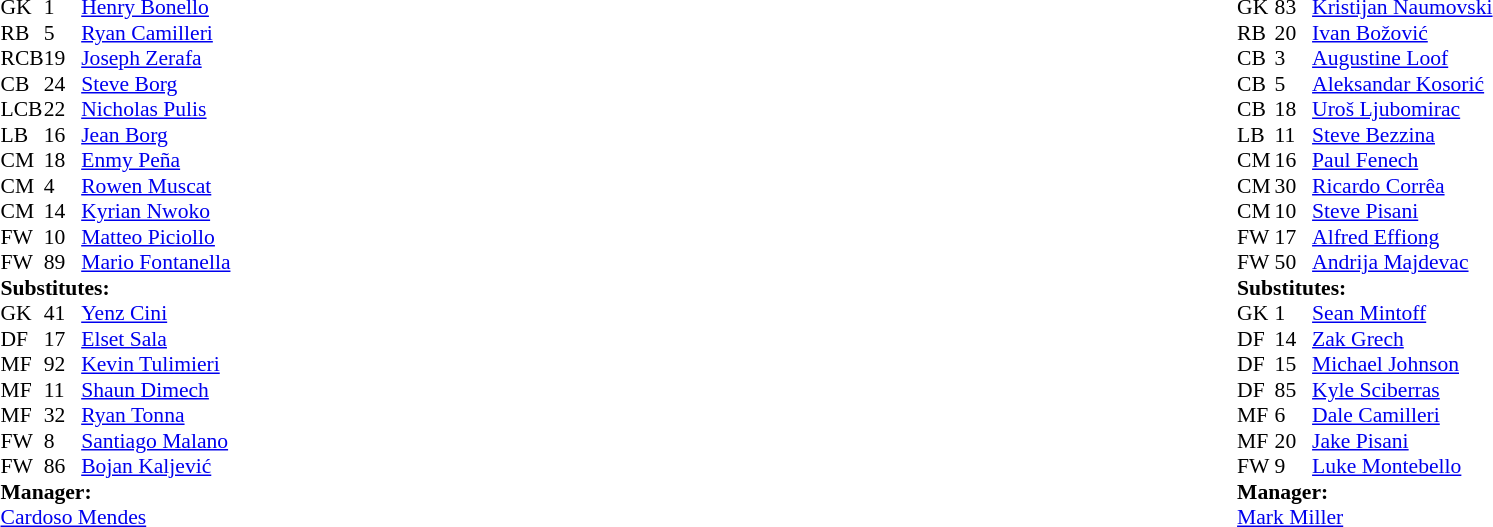<table style="width:100%">
<tr>
<td style="vertical-align:top;width:40%"><br><table style="font-size:90%" cellspacing="0" cellpadding="0">
<tr>
<th width=25></th>
<th width=25></th>
</tr>
<tr>
<td>GK</td>
<td>1</td>
<td> <a href='#'>Henry Bonello</a></td>
</tr>
<tr>
<td>RB</td>
<td>5</td>
<td> <a href='#'>Ryan Camilleri</a></td>
</tr>
<tr>
<td>RCB</td>
<td>19</td>
<td> <a href='#'>Joseph Zerafa</a></td>
</tr>
<tr>
<td>CB</td>
<td>24</td>
<td> <a href='#'>Steve Borg</a></td>
</tr>
<tr>
<td>LCB</td>
<td>22</td>
<td> <a href='#'>Nicholas Pulis</a></td>
</tr>
<tr>
<td>LB</td>
<td>16</td>
<td> <a href='#'>Jean Borg</a></td>
</tr>
<tr>
<td>CM</td>
<td>18</td>
<td> <a href='#'>Enmy Peña</a></td>
</tr>
<tr>
<td>CM</td>
<td>4</td>
<td> <a href='#'>Rowen Muscat</a></td>
</tr>
<tr>
<td>CM</td>
<td>14</td>
<td> <a href='#'>Kyrian Nwoko</a></td>
<td></td>
<td></td>
</tr>
<tr>
<td>FW</td>
<td>10</td>
<td> <a href='#'>Matteo Piciollo</a></td>
<td></td>
<td></td>
</tr>
<tr>
<td>FW</td>
<td>89</td>
<td> <a href='#'>Mario Fontanella</a></td>
<td></td>
<td></td>
</tr>
<tr>
<td colspan=3><strong>Substitutes:</strong></td>
</tr>
<tr>
<td>GK</td>
<td>41</td>
<td> <a href='#'>Yenz Cini</a></td>
</tr>
<tr>
<td>DF</td>
<td>17</td>
<td> <a href='#'>Elset Sala</a></td>
</tr>
<tr>
<td>MF</td>
<td>92</td>
<td> <a href='#'>Kevin Tulimieri</a></td>
<td></td>
<td></td>
</tr>
<tr>
<td>MF</td>
<td>11</td>
<td> <a href='#'>Shaun Dimech</a></td>
<td></td>
<td></td>
</tr>
<tr>
<td>MF</td>
<td>32</td>
<td> <a href='#'>Ryan Tonna</a></td>
</tr>
<tr>
<td>FW</td>
<td>8</td>
<td> <a href='#'>Santiago Malano</a></td>
</tr>
<tr>
<td>FW</td>
<td>86</td>
<td> <a href='#'>Bojan Kaljević</a></td>
<td></td>
<td></td>
</tr>
<tr>
<td colspan=3><strong>Manager:</strong></td>
</tr>
<tr>
<td colspan=4> <a href='#'>Cardoso Mendes</a></td>
</tr>
</table>
</td>
<td style="vertical-align:top;width:50%"><br><table cellspacing="0" cellpadding="0" style="font-size:90%; margin:auto">
<tr>
<th width=25></th>
<th width=25></th>
</tr>
<tr>
<td>GK</td>
<td>83</td>
<td> <a href='#'>Kristijan Naumovski</a></td>
</tr>
<tr>
<td>RB</td>
<td>20</td>
<td> <a href='#'>Ivan Božović</a></td>
</tr>
<tr>
<td>CB</td>
<td>3</td>
<td> <a href='#'>Augustine Loof</a></td>
</tr>
<tr>
<td>CB</td>
<td>5</td>
<td> <a href='#'>Aleksandar Kosorić</a></td>
</tr>
<tr>
<td>CB</td>
<td>18</td>
<td> <a href='#'>Uroš Ljubomirac</a></td>
<td></td>
</tr>
<tr>
<td>LB</td>
<td>11</td>
<td> <a href='#'>Steve Bezzina</a></td>
<td></td>
<td></td>
</tr>
<tr>
<td>CM</td>
<td>16</td>
<td> <a href='#'>Paul Fenech</a></td>
</tr>
<tr>
<td>CM</td>
<td>30</td>
<td> <a href='#'>Ricardo Corrêa</a></td>
<td></td>
</tr>
<tr>
<td>CM</td>
<td>10</td>
<td> <a href='#'>Steve Pisani</a></td>
</tr>
<tr>
<td>FW</td>
<td>17</td>
<td> <a href='#'>Alfred Effiong</a></td>
</tr>
<tr>
<td>FW</td>
<td>50</td>
<td> <a href='#'>Andrija Majdevac</a></td>
</tr>
<tr>
<td colspan=3><strong>Substitutes:</strong></td>
</tr>
<tr>
<td>GK</td>
<td>1</td>
<td> <a href='#'>Sean Mintoff</a></td>
</tr>
<tr>
<td>DF</td>
<td>14</td>
<td> <a href='#'>Zak Grech</a></td>
</tr>
<tr>
<td>DF</td>
<td>15</td>
<td> <a href='#'>Michael Johnson</a></td>
</tr>
<tr>
<td>DF</td>
<td>85</td>
<td> <a href='#'>Kyle Sciberras</a></td>
</tr>
<tr>
<td>MF</td>
<td>6</td>
<td> <a href='#'>Dale Camilleri</a></td>
</tr>
<tr>
<td>MF</td>
<td>20</td>
<td> <a href='#'>Jake Pisani</a></td>
</tr>
<tr>
<td>FW</td>
<td>9</td>
<td> <a href='#'>Luke Montebello</a></td>
<td></td>
<td></td>
</tr>
<tr>
<td colspan=3><strong>Manager:</strong></td>
</tr>
<tr>
<td colspan=4> <a href='#'>Mark Miller</a></td>
</tr>
</table>
</td>
</tr>
</table>
